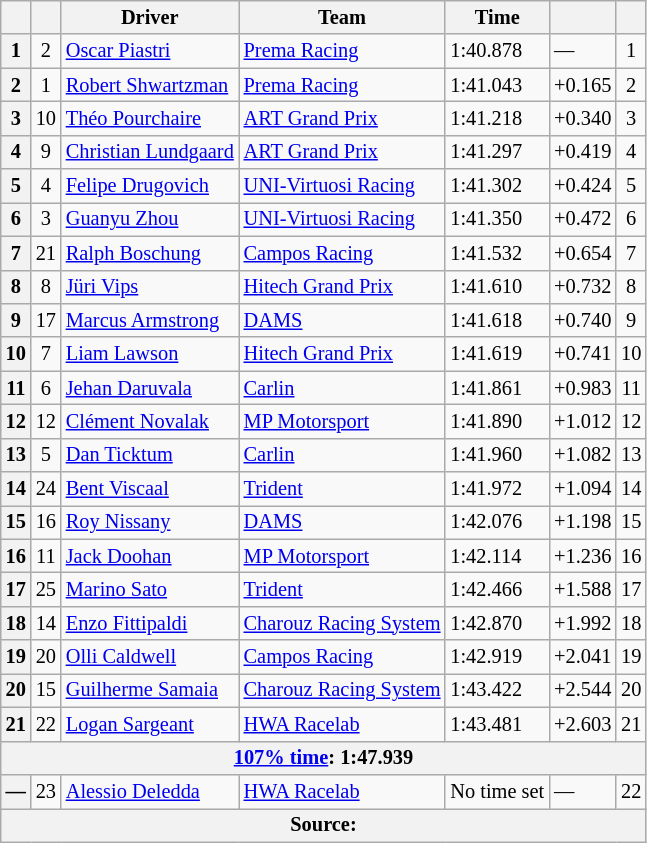<table class="wikitable" style="font-size:85%">
<tr>
<th scope="col"></th>
<th scope="col"></th>
<th scope="col">Driver</th>
<th scope="col">Team</th>
<th scope="col">Time</th>
<th scope="col"></th>
<th scope="col"></th>
</tr>
<tr>
<th scope="row">1</th>
<td align="center">2</td>
<td> <a href='#'>Oscar Piastri</a></td>
<td><a href='#'>Prema Racing</a></td>
<td>1:40.878</td>
<td>—</td>
<td align="center">1</td>
</tr>
<tr>
<th scope="row">2</th>
<td align="center">1</td>
<td> <a href='#'>Robert Shwartzman</a></td>
<td><a href='#'>Prema Racing</a></td>
<td>1:41.043</td>
<td>+0.165</td>
<td align="center">2</td>
</tr>
<tr>
<th scope="row">3</th>
<td align="center">10</td>
<td> <a href='#'>Théo Pourchaire</a></td>
<td><a href='#'>ART Grand Prix</a></td>
<td>1:41.218</td>
<td>+0.340</td>
<td align="center">3</td>
</tr>
<tr>
<th scope="row">4</th>
<td align="center">9</td>
<td> <a href='#'>Christian Lundgaard</a></td>
<td><a href='#'>ART Grand Prix</a></td>
<td>1:41.297</td>
<td>+0.419</td>
<td align="center">4</td>
</tr>
<tr>
<th scope="row">5</th>
<td align="center">4</td>
<td> <a href='#'>Felipe Drugovich</a></td>
<td><a href='#'>UNI-Virtuosi Racing</a></td>
<td>1:41.302</td>
<td>+0.424</td>
<td align="center">5</td>
</tr>
<tr>
<th scope="row">6</th>
<td align="center">3</td>
<td> <a href='#'>Guanyu Zhou</a></td>
<td><a href='#'>UNI-Virtuosi Racing</a></td>
<td>1:41.350</td>
<td>+0.472</td>
<td align="center">6</td>
</tr>
<tr>
<th scope="row">7</th>
<td align="center">21</td>
<td> <a href='#'>Ralph Boschung</a></td>
<td><a href='#'>Campos Racing</a></td>
<td>1:41.532</td>
<td>+0.654</td>
<td align="center">7</td>
</tr>
<tr>
<th scope="row">8</th>
<td align="center">8</td>
<td> <a href='#'>Jüri Vips</a></td>
<td><a href='#'>Hitech Grand Prix</a></td>
<td>1:41.610</td>
<td>+0.732</td>
<td align="center">8</td>
</tr>
<tr>
<th scope="row">9</th>
<td align="center">17</td>
<td> <a href='#'>Marcus Armstrong</a></td>
<td><a href='#'>DAMS</a></td>
<td>1:41.618</td>
<td>+0.740</td>
<td align="center">9</td>
</tr>
<tr>
<th scope="row">10</th>
<td align="center">7</td>
<td> <a href='#'>Liam Lawson</a></td>
<td><a href='#'>Hitech Grand Prix</a></td>
<td>1:41.619</td>
<td>+0.741</td>
<td align="center">10</td>
</tr>
<tr>
<th scope="row">11</th>
<td align="center">6</td>
<td> <a href='#'>Jehan Daruvala</a></td>
<td><a href='#'>Carlin</a></td>
<td>1:41.861</td>
<td>+0.983</td>
<td align="center">11</td>
</tr>
<tr>
<th scope="row">12</th>
<td align="center">12</td>
<td> <a href='#'>Clément Novalak</a></td>
<td><a href='#'>MP Motorsport</a></td>
<td>1:41.890</td>
<td>+1.012</td>
<td align="center">12</td>
</tr>
<tr>
<th scope="row">13</th>
<td align="center">5</td>
<td> <a href='#'>Dan Ticktum</a></td>
<td><a href='#'>Carlin</a></td>
<td>1:41.960</td>
<td>+1.082</td>
<td align="center">13</td>
</tr>
<tr>
<th scope="row">14</th>
<td align="center">24</td>
<td> <a href='#'>Bent Viscaal</a></td>
<td><a href='#'>Trident</a></td>
<td>1:41.972</td>
<td>+1.094</td>
<td align="center">14</td>
</tr>
<tr>
<th scope="row">15</th>
<td align="center">16</td>
<td> <a href='#'>Roy Nissany</a></td>
<td><a href='#'>DAMS</a></td>
<td>1:42.076</td>
<td>+1.198</td>
<td align="center">15</td>
</tr>
<tr>
<th scope="row">16</th>
<td align="center">11</td>
<td> <a href='#'>Jack Doohan</a></td>
<td><a href='#'>MP Motorsport</a></td>
<td>1:42.114</td>
<td>+1.236</td>
<td align="center">16</td>
</tr>
<tr>
<th scope="row">17</th>
<td align="center">25</td>
<td> <a href='#'>Marino Sato</a></td>
<td><a href='#'>Trident</a></td>
<td>1:42.466</td>
<td>+1.588</td>
<td align="center">17</td>
</tr>
<tr>
<th scope="row">18</th>
<td align="center">14</td>
<td> <a href='#'>Enzo Fittipaldi</a></td>
<td><a href='#'>Charouz Racing System</a></td>
<td>1:42.870</td>
<td>+1.992</td>
<td align="center">18</td>
</tr>
<tr>
<th scope="row">19</th>
<td align="center">20</td>
<td> <a href='#'>Olli Caldwell</a></td>
<td><a href='#'>Campos Racing</a></td>
<td>1:42.919</td>
<td>+2.041</td>
<td align="center">19</td>
</tr>
<tr>
<th scope="row">20</th>
<td align="center">15</td>
<td> <a href='#'>Guilherme Samaia</a></td>
<td><a href='#'>Charouz Racing System</a></td>
<td>1:43.422</td>
<td>+2.544</td>
<td align="center">20</td>
</tr>
<tr>
<th scope="row">21</th>
<td align="center">22</td>
<td> <a href='#'>Logan Sargeant</a></td>
<td><a href='#'>HWA Racelab</a></td>
<td>1:43.481</td>
<td>+2.603</td>
<td align="center">21</td>
</tr>
<tr>
<th colspan="7"><a href='#'>107% time</a>: 1:47.939</th>
</tr>
<tr>
<th scope="row">—</th>
<td align="center">23</td>
<td> <a href='#'>Alessio Deledda</a></td>
<td><a href='#'>HWA Racelab</a></td>
<td>No time set</td>
<td>—</td>
<td align="center">22</td>
</tr>
<tr>
<th colspan="7">Source:</th>
</tr>
</table>
